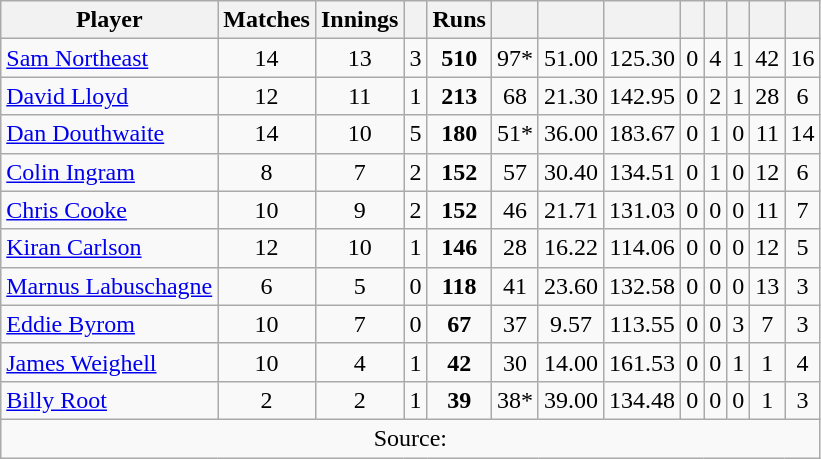<table class="wikitable" style="text-align:center">
<tr>
<th>Player</th>
<th>Matches</th>
<th>Innings</th>
<th></th>
<th>Runs</th>
<th></th>
<th></th>
<th></th>
<th></th>
<th></th>
<th></th>
<th></th>
<th></th>
</tr>
<tr>
<td align="left"><a href='#'>Sam Northeast</a></td>
<td>14</td>
<td>13</td>
<td>3</td>
<td><strong>510</strong></td>
<td>97*</td>
<td>51.00</td>
<td>125.30</td>
<td>0</td>
<td>4</td>
<td>1</td>
<td>42</td>
<td>16</td>
</tr>
<tr>
<td align="left"><a href='#'>David Lloyd</a></td>
<td>12</td>
<td>11</td>
<td>1</td>
<td><strong>213</strong></td>
<td>68</td>
<td>21.30</td>
<td>142.95</td>
<td>0</td>
<td>2</td>
<td>1</td>
<td>28</td>
<td>6</td>
</tr>
<tr>
<td align="left"><a href='#'>Dan Douthwaite</a></td>
<td>14</td>
<td>10</td>
<td>5</td>
<td><strong>180</strong></td>
<td>51*</td>
<td>36.00</td>
<td>183.67</td>
<td>0</td>
<td>1</td>
<td>0</td>
<td>11</td>
<td>14</td>
</tr>
<tr>
<td align="left"><a href='#'>Colin Ingram</a></td>
<td>8</td>
<td>7</td>
<td>2</td>
<td><strong>152</strong></td>
<td>57</td>
<td>30.40</td>
<td>134.51</td>
<td>0</td>
<td>1</td>
<td>0</td>
<td>12</td>
<td>6</td>
</tr>
<tr>
<td align="left"><a href='#'>Chris Cooke</a></td>
<td>10</td>
<td>9</td>
<td>2</td>
<td><strong>152</strong></td>
<td>46</td>
<td>21.71</td>
<td>131.03</td>
<td>0</td>
<td>0</td>
<td>0</td>
<td>11</td>
<td>7</td>
</tr>
<tr>
<td align="left"><a href='#'>Kiran Carlson</a></td>
<td>12</td>
<td>10</td>
<td>1</td>
<td><strong>146</strong></td>
<td>28</td>
<td>16.22</td>
<td>114.06</td>
<td>0</td>
<td>0</td>
<td>0</td>
<td>12</td>
<td>5</td>
</tr>
<tr>
<td align="left"><a href='#'>Marnus Labuschagne</a></td>
<td>6</td>
<td>5</td>
<td>0</td>
<td><strong>118</strong></td>
<td>41</td>
<td>23.60</td>
<td>132.58</td>
<td>0</td>
<td>0</td>
<td>0</td>
<td>13</td>
<td>3</td>
</tr>
<tr>
<td align="left"><a href='#'>Eddie Byrom</a></td>
<td>10</td>
<td>7</td>
<td>0</td>
<td><strong>67</strong></td>
<td>37</td>
<td>9.57</td>
<td>113.55</td>
<td>0</td>
<td>0</td>
<td>3</td>
<td>7</td>
<td>3</td>
</tr>
<tr>
<td align="left"><a href='#'>James Weighell</a></td>
<td>10</td>
<td>4</td>
<td>1</td>
<td><strong>42</strong></td>
<td>30</td>
<td>14.00</td>
<td>161.53</td>
<td>0</td>
<td>0</td>
<td>1</td>
<td>1</td>
<td>4</td>
</tr>
<tr>
<td align="left"><a href='#'>Billy Root</a></td>
<td>2</td>
<td>2</td>
<td>1</td>
<td><strong>39</strong></td>
<td>38*</td>
<td>39.00</td>
<td>134.48</td>
<td>0</td>
<td>0</td>
<td>0</td>
<td>1</td>
<td>3</td>
</tr>
<tr>
<td colspan="13">Source:</td>
</tr>
</table>
